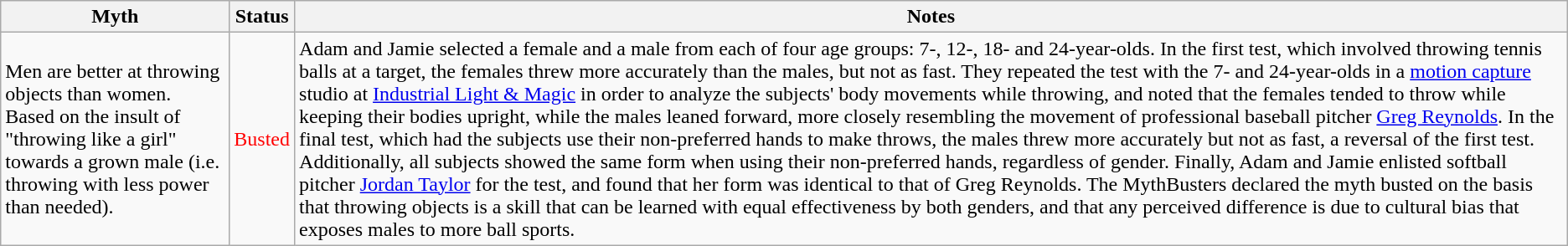<table class="wikitable plainrowheaders">
<tr>
<th scope"col">Myth</th>
<th scope"col">Status</th>
<th scope"col">Notes</th>
</tr>
<tr>
<td scope"row">Men are better at throwing objects than women. Based on the insult of "throwing like a girl" towards a grown male (i.e. throwing with less power than needed).</td>
<td style="color:red">Busted</td>
<td>Adam and Jamie selected a female and a male from each of four age groups: 7-, 12-, 18- and 24-year-olds. In the first test, which involved throwing tennis balls at a target, the females threw more accurately than the males, but not as fast. They repeated the test with the 7- and 24-year-olds in a <a href='#'>motion capture</a> studio at <a href='#'>Industrial Light & Magic</a> in order to analyze the subjects' body movements while throwing, and noted that the females tended to throw while keeping their bodies upright, while the males leaned forward, more closely resembling the movement of professional baseball pitcher <a href='#'>Greg Reynolds</a>. In the final test, which had the subjects use their non-preferred hands to make throws, the males threw more accurately but not as fast, a reversal of the first test. Additionally, all subjects showed the same form when using their non-preferred hands, regardless of gender. Finally, Adam and Jamie enlisted softball pitcher <a href='#'>Jordan Taylor</a> for the test, and found that her form was identical to that of Greg Reynolds. The MythBusters declared the myth busted on the basis that throwing objects is a skill that can be learned with equal effectiveness by both genders, and that any perceived difference is due to cultural bias that exposes males to more ball sports.</td>
</tr>
</table>
